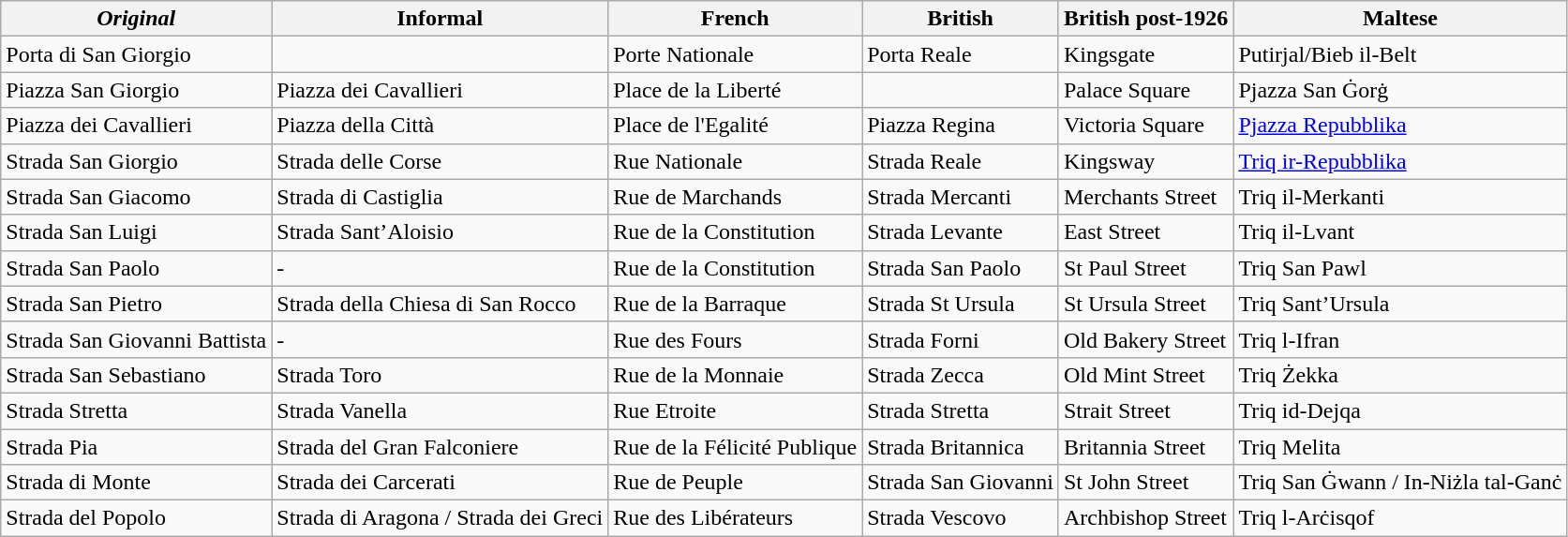<table class="wikitable">
<tr>
<th><em>Original</em></th>
<th>Informal</th>
<th>French</th>
<th>British</th>
<th>British post-1926</th>
<th>Maltese </th>
</tr>
<tr>
<td>Porta di San Giorgio</td>
<td></td>
<td>Porte Nationale</td>
<td>Porta Reale</td>
<td>Kingsgate</td>
<td>Putirjal/Bieb il-Belt</td>
</tr>
<tr>
<td>Piazza San Giorgio</td>
<td>Piazza dei Cavallieri</td>
<td>Place de la Liberté</td>
<td></td>
<td>Palace Square</td>
<td>Pjazza San Ġorġ</td>
</tr>
<tr>
<td>Piazza dei Cavallieri</td>
<td>Piazza della Città</td>
<td>Place de l'Egalité</td>
<td>Piazza Regina</td>
<td>Victoria Square</td>
<td><a href='#'>Pjazza Repubblika</a></td>
</tr>
<tr>
<td>Strada San Giorgio</td>
<td>Strada delle Corse</td>
<td>Rue Nationale</td>
<td>Strada Reale</td>
<td>Kingsway</td>
<td><a href='#'>Triq ir-Repubblika</a></td>
</tr>
<tr>
<td>Strada San Giacomo</td>
<td>Strada di Castiglia</td>
<td>Rue de Marchands</td>
<td>Strada Mercanti</td>
<td>Merchants Street</td>
<td>Triq il-Merkanti</td>
</tr>
<tr>
<td>Strada San Luigi</td>
<td>Strada Sant’Aloisio</td>
<td>Rue de la Constitution</td>
<td>Strada Levante</td>
<td>East Street</td>
<td>Triq il-Lvant</td>
</tr>
<tr>
<td>Strada San Paolo</td>
<td>-</td>
<td>Rue de la Constitution</td>
<td>Strada San Paolo</td>
<td>St Paul Street</td>
<td>Triq San Pawl</td>
</tr>
<tr>
<td>Strada San Pietro</td>
<td>Strada della Chiesa di San Rocco</td>
<td>Rue de la Barraque</td>
<td>Strada St Ursula</td>
<td>St Ursula Street</td>
<td>Triq Sant’Ursula</td>
</tr>
<tr>
<td>Strada San Giovanni Battista</td>
<td>-</td>
<td>Rue des Fours</td>
<td>Strada Forni</td>
<td>Old Bakery Street</td>
<td>Triq l-Ifran</td>
</tr>
<tr>
<td>Strada San Sebastiano</td>
<td>Strada Toro</td>
<td>Rue de la Monnaie</td>
<td>Strada Zecca</td>
<td>Old Mint Street</td>
<td>Triq Żekka</td>
</tr>
<tr>
<td>Strada Stretta</td>
<td>Strada Vanella</td>
<td>Rue Etroite</td>
<td>Strada Stretta</td>
<td>Strait Street</td>
<td>Triq id-Dejqa</td>
</tr>
<tr>
<td>Strada Pia</td>
<td>Strada del Gran Falconiere</td>
<td>Rue de la Félicité Publique</td>
<td>Strada Britannica</td>
<td>Britannia Street</td>
<td>Triq Melita</td>
</tr>
<tr>
<td>Strada di Monte</td>
<td>Strada dei Carcerati</td>
<td>Rue de Peuple</td>
<td>Strada San Giovanni</td>
<td>St John Street</td>
<td>Triq San Ġwann / In-Niżla tal-Ganċ</td>
</tr>
<tr>
<td>Strada del Popolo</td>
<td>Strada di Aragona / Strada dei Greci</td>
<td>Rue des Libérateurs</td>
<td>Strada Vescovo</td>
<td>Archbishop Street</td>
<td>Triq l-Arċisqof</td>
</tr>
</table>
